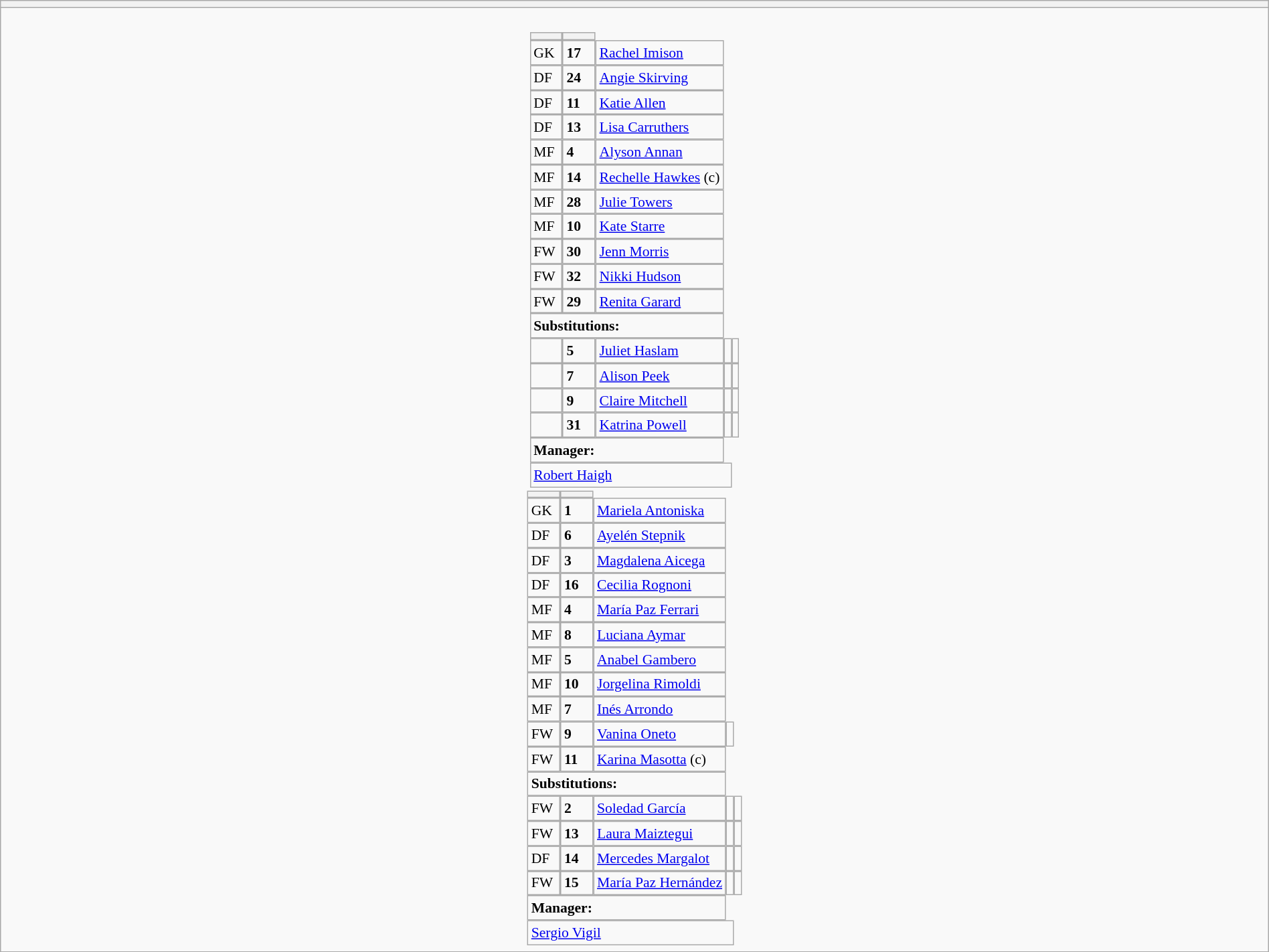<table style="width:100%" class="wikitable collapsible collapsed">
<tr>
<th></th>
</tr>
<tr>
<td><br>






<table style="font-size:90%; margin:0.2em auto;" cellspacing="0" cellpadding="0">
<tr>
<th width="25"></th>
<th width="25"></th>
</tr>
<tr>
<td>GK</td>
<td><strong>17</strong></td>
<td><a href='#'>Rachel Imison</a></td>
</tr>
<tr>
<td>DF</td>
<td><strong>24</strong></td>
<td><a href='#'>Angie Skirving</a></td>
</tr>
<tr>
<td>DF</td>
<td><strong>11</strong></td>
<td><a href='#'>Katie Allen</a></td>
</tr>
<tr>
<td>DF</td>
<td><strong>13</strong></td>
<td><a href='#'>Lisa Carruthers</a></td>
</tr>
<tr>
<td>MF</td>
<td><strong>4</strong></td>
<td><a href='#'>Alyson Annan</a></td>
</tr>
<tr>
<td>MF</td>
<td><strong>14</strong></td>
<td><a href='#'>Rechelle Hawkes</a> (c)</td>
</tr>
<tr>
<td>MF</td>
<td><strong>28</strong></td>
<td><a href='#'>Julie Towers</a></td>
</tr>
<tr>
<td>MF</td>
<td><strong>10</strong></td>
<td><a href='#'>Kate Starre</a></td>
</tr>
<tr>
<td>FW</td>
<td><strong>30</strong></td>
<td><a href='#'>Jenn Morris</a></td>
</tr>
<tr>
<td>FW</td>
<td><strong>32</strong></td>
<td><a href='#'>Nikki Hudson</a></td>
</tr>
<tr>
<td>FW</td>
<td><strong>29</strong></td>
<td><a href='#'>Renita Garard</a></td>
</tr>
<tr>
<td colspan=3><strong>Substitutions:</strong></td>
</tr>
<tr>
<td></td>
<td><strong>5</strong></td>
<td><a href='#'>Juliet Haslam</a></td>
<td></td>
<td></td>
</tr>
<tr>
<td></td>
<td><strong>7</strong></td>
<td><a href='#'>Alison Peek</a></td>
<td></td>
<td></td>
</tr>
<tr>
<td></td>
<td><strong>9</strong></td>
<td><a href='#'>Claire Mitchell</a></td>
<td></td>
<td></td>
</tr>
<tr>
<td></td>
<td><strong>31</strong></td>
<td><a href='#'>Katrina Powell</a></td>
<td></td>
<td></td>
</tr>
<tr>
<td colspan=3><strong>Manager:</strong></td>
</tr>
<tr>
<td colspan=4> <a href='#'>Robert Haigh</a></td>
</tr>
</table>
<table cellspacing="0" cellpadding="0" style="font-size:90%; margin:0.2em auto;">
<tr>
<th width="25"></th>
<th width="25"></th>
</tr>
<tr>
<td>GK</td>
<td><strong>1</strong></td>
<td><a href='#'>Mariela Antoniska</a></td>
</tr>
<tr>
<td>DF</td>
<td><strong>6</strong></td>
<td><a href='#'>Ayelén Stepnik</a></td>
</tr>
<tr>
<td>DF</td>
<td><strong>3</strong></td>
<td><a href='#'>Magdalena Aicega</a></td>
</tr>
<tr>
<td>DF</td>
<td><strong>16</strong></td>
<td><a href='#'>Cecilia Rognoni</a></td>
</tr>
<tr>
<td>MF</td>
<td><strong>4</strong></td>
<td><a href='#'>María Paz Ferrari</a></td>
</tr>
<tr>
<td>MF</td>
<td><strong>8</strong></td>
<td><a href='#'>Luciana Aymar</a></td>
</tr>
<tr>
<td>MF</td>
<td><strong>5</strong></td>
<td><a href='#'>Anabel Gambero</a></td>
</tr>
<tr>
<td>MF</td>
<td><strong>10</strong></td>
<td><a href='#'>Jorgelina Rimoldi</a></td>
</tr>
<tr>
<td>MF</td>
<td><strong>7</strong></td>
<td><a href='#'>Inés Arrondo</a></td>
</tr>
<tr>
<td>FW</td>
<td><strong>9</strong></td>
<td><a href='#'>Vanina Oneto</a></td>
<td> </td>
</tr>
<tr>
<td>FW</td>
<td><strong>11</strong></td>
<td><a href='#'>Karina Masotta</a> (c)</td>
</tr>
<tr>
<td colspan=3><strong>Substitutions:</strong></td>
</tr>
<tr>
<td>FW</td>
<td><strong>2</strong></td>
<td><a href='#'>Soledad García</a></td>
<td></td>
<td></td>
</tr>
<tr>
<td>FW</td>
<td><strong>13</strong></td>
<td><a href='#'>Laura Maiztegui</a></td>
<td></td>
<td></td>
</tr>
<tr>
<td>DF</td>
<td><strong>14</strong></td>
<td><a href='#'>Mercedes Margalot</a></td>
<td></td>
<td></td>
</tr>
<tr>
<td>FW</td>
<td><strong>15</strong></td>
<td><a href='#'>María Paz Hernández</a></td>
<td></td>
<td></td>
</tr>
<tr>
<td colspan=3><strong>Manager:</strong></td>
</tr>
<tr>
<td colspan=4> <a href='#'>Sergio Vigil</a></td>
</tr>
</table>
</td>
</tr>
</table>
